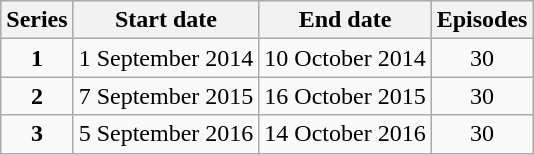<table class="wikitable" style="text-align:center;">
<tr>
<th>Series</th>
<th>Start date</th>
<th>End date</th>
<th>Episodes</th>
</tr>
<tr>
<td><strong>1</strong></td>
<td>1 September 2014</td>
<td>10 October 2014</td>
<td>30</td>
</tr>
<tr>
<td><strong>2</strong></td>
<td>7 September 2015</td>
<td>16 October 2015</td>
<td>30</td>
</tr>
<tr>
<td><strong>3</strong></td>
<td>5 September 2016</td>
<td>14 October 2016</td>
<td>30</td>
</tr>
</table>
